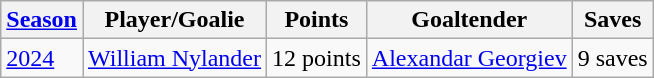<table class="wikitable sortable">
<tr>
<th><a href='#'>Season</a></th>
<th>Player/Goalie</th>
<th>Points</th>
<th>Goaltender</th>
<th>Saves</th>
</tr>
<tr>
<td><a href='#'>2024</a></td>
<td><a href='#'>William Nylander</a></td>
<td>12 points</td>
<td><a href='#'>Alexandar Georgiev</a></td>
<td>9 saves</td>
</tr>
</table>
